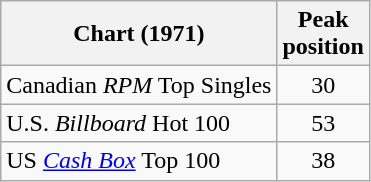<table class="wikitable sortable">
<tr>
<th align="left">Chart (1971)</th>
<th align="center">Peak<br>position</th>
</tr>
<tr>
<td>Canadian <em>RPM</em> Top Singles</td>
<td align="center">30</td>
</tr>
<tr>
<td>U.S. <em>Billboard</em> Hot 100</td>
<td align="center">53</td>
</tr>
<tr>
<td>US <a href='#'><em>Cash Box</em></a> Top 100</td>
<td align="center">38</td>
</tr>
</table>
